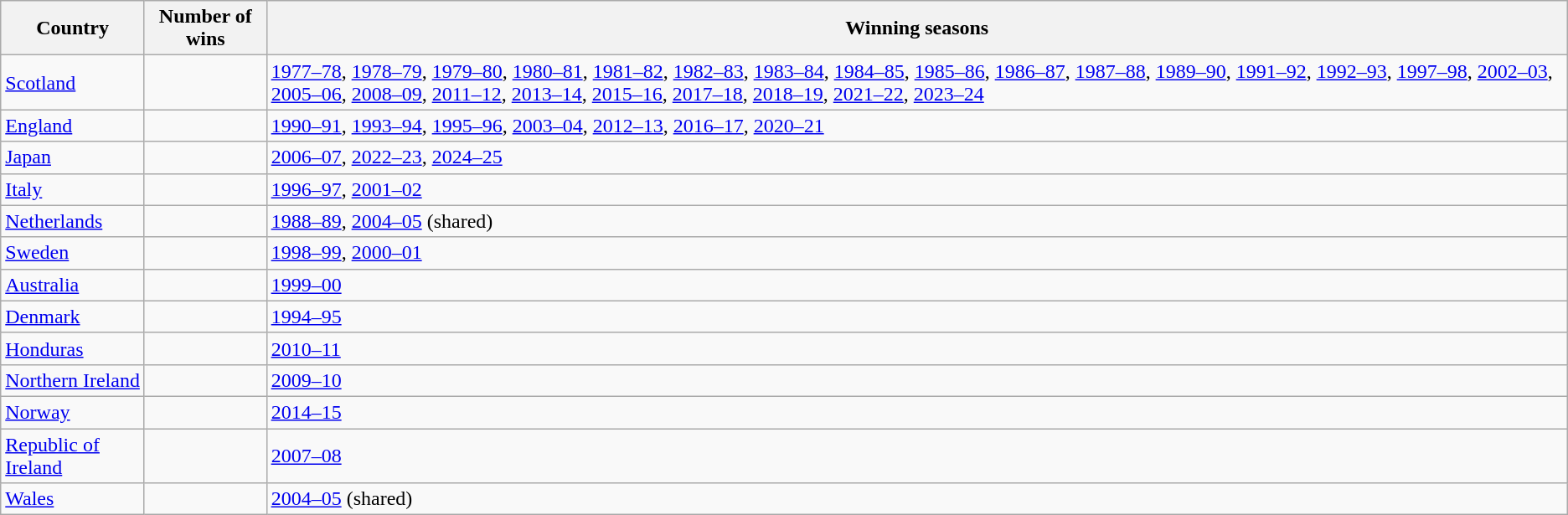<table class="wikitable">
<tr>
<th>Country</th>
<th>Number of wins</th>
<th>Winning seasons</th>
</tr>
<tr>
<td> <a href='#'>Scotland</a></td>
<td></td>
<td><a href='#'>1977–78</a>, <a href='#'>1978–79</a>, <a href='#'>1979–80</a>, <a href='#'>1980–81</a>, <a href='#'>1981–82</a>, <a href='#'>1982–83</a>, <a href='#'>1983–84</a>, <a href='#'>1984–85</a>, <a href='#'>1985–86</a>, <a href='#'>1986–87</a>, <a href='#'>1987–88</a>, <a href='#'>1989–90</a>, <a href='#'>1991–92</a>, <a href='#'>1992–93</a>, <a href='#'>1997–98</a>, <a href='#'>2002–03</a>, <a href='#'>2005–06</a>, <a href='#'>2008–09</a>, <a href='#'>2011–12</a>, <a href='#'>2013–14</a>, <a href='#'>2015–16</a>, <a href='#'>2017–18</a>, <a href='#'>2018–19</a>, <a href='#'>2021–22</a>, <a href='#'>2023–24</a></td>
</tr>
<tr>
<td> <a href='#'>England</a></td>
<td></td>
<td><a href='#'>1990–91</a>, <a href='#'>1993–94</a>, <a href='#'>1995–96</a>, <a href='#'>2003–04</a>, <a href='#'>2012–13</a>, <a href='#'>2016–17</a>, <a href='#'>2020–21</a></td>
</tr>
<tr>
<td> <a href='#'>Japan</a></td>
<td></td>
<td><a href='#'>2006–07</a>, <a href='#'>2022–23</a>, <a href='#'>2024–25</a></td>
</tr>
<tr>
<td> <a href='#'>Italy</a></td>
<td></td>
<td><a href='#'>1996–97</a>, <a href='#'>2001–02</a></td>
</tr>
<tr>
<td> <a href='#'>Netherlands</a></td>
<td></td>
<td><a href='#'>1988–89</a>, <a href='#'>2004–05</a> (shared)</td>
</tr>
<tr>
<td> <a href='#'>Sweden</a></td>
<td></td>
<td><a href='#'>1998–99</a>, <a href='#'>2000–01</a></td>
</tr>
<tr>
<td> <a href='#'>Australia</a></td>
<td></td>
<td><a href='#'>1999–00</a></td>
</tr>
<tr>
<td> <a href='#'>Denmark</a></td>
<td></td>
<td><a href='#'>1994–95</a></td>
</tr>
<tr>
<td> <a href='#'>Honduras</a></td>
<td></td>
<td><a href='#'>2010–11</a></td>
</tr>
<tr>
<td> <a href='#'>Northern Ireland</a></td>
<td></td>
<td><a href='#'>2009–10</a></td>
</tr>
<tr>
<td> <a href='#'>Norway</a></td>
<td></td>
<td><a href='#'>2014–15</a></td>
</tr>
<tr>
<td> <a href='#'>Republic of Ireland</a></td>
<td></td>
<td><a href='#'>2007–08</a></td>
</tr>
<tr>
<td> <a href='#'>Wales</a></td>
<td></td>
<td><a href='#'>2004–05</a> (shared)</td>
</tr>
</table>
